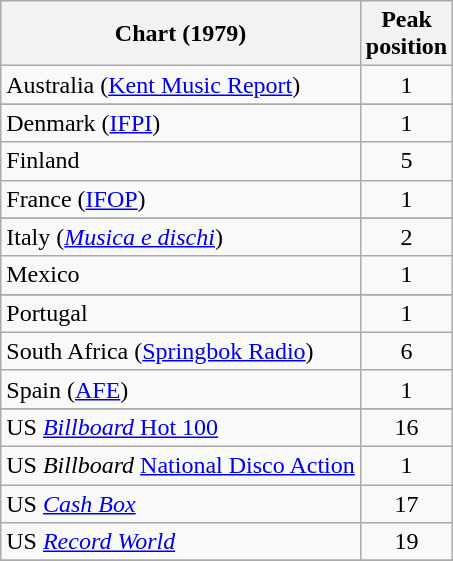<table class="wikitable sortable">
<tr>
<th>Chart (1979)</th>
<th>Peak<br>position</th>
</tr>
<tr>
<td>Australia (<a href='#'>Kent Music Report</a>)</td>
<td align="center">1</td>
</tr>
<tr>
</tr>
<tr>
</tr>
<tr>
</tr>
<tr>
</tr>
<tr>
</tr>
<tr>
<td>Denmark (<a href='#'>IFPI</a>)</td>
<td align="center">1</td>
</tr>
<tr>
<td>Finland</td>
<td align="center">5</td>
</tr>
<tr>
<td>France (<a href='#'>IFOP</a>)</td>
<td align="center">1</td>
</tr>
<tr>
</tr>
<tr>
<td>Italy (<em><a href='#'>Musica e dischi</a></em>)</td>
<td align="center">2</td>
</tr>
<tr>
<td>Mexico</td>
<td align="center">1</td>
</tr>
<tr>
</tr>
<tr>
</tr>
<tr>
</tr>
<tr>
</tr>
<tr>
<td>Portugal</td>
<td align="center">1</td>
</tr>
<tr>
<td>South Africa (<a href='#'>Springbok Radio</a>)</td>
<td align="center">6</td>
</tr>
<tr>
<td>Spain (<a href='#'>AFE</a>)</td>
<td align="center">1</td>
</tr>
<tr>
</tr>
<tr>
</tr>
<tr>
</tr>
<tr>
<td>US <a href='#'><em>Billboard</em> Hot 100</a></td>
<td align="center">16</td>
</tr>
<tr>
<td>US <em>Billboard</em> <a href='#'>National Disco Action</a></td>
<td align="center">1</td>
</tr>
<tr>
<td>US <em><a href='#'>Cash Box</a></em></td>
<td align="center">17</td>
</tr>
<tr>
<td>US <em><a href='#'>Record World</a></em></td>
<td align="center">19</td>
</tr>
<tr>
</tr>
</table>
